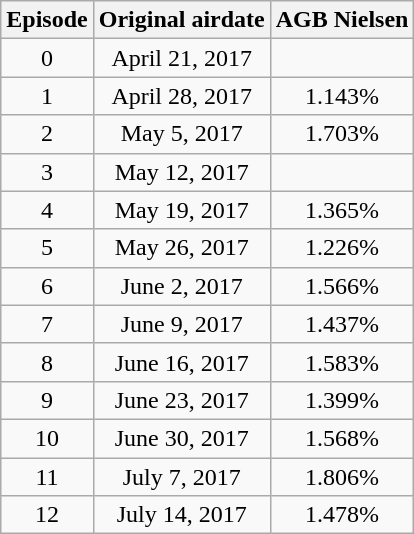<table class=wikitable style=text-align:center>
<tr>
<th>Episode</th>
<th>Original airdate</th>
<th>AGB Nielsen</th>
</tr>
<tr>
<td>0</td>
<td>April 21, 2017</td>
<td></td>
</tr>
<tr>
<td>1</td>
<td>April 28, 2017</td>
<td>1.143%</td>
</tr>
<tr>
<td>2</td>
<td>May 5, 2017</td>
<td>1.703%</td>
</tr>
<tr>
<td>3</td>
<td>May 12, 2017</td>
<td></td>
</tr>
<tr>
<td>4</td>
<td>May 19, 2017</td>
<td>1.365%</td>
</tr>
<tr>
<td>5</td>
<td>May 26, 2017</td>
<td>1.226%</td>
</tr>
<tr>
<td>6</td>
<td>June 2, 2017</td>
<td>1.566%</td>
</tr>
<tr>
<td>7</td>
<td>June 9, 2017</td>
<td>1.437%</td>
</tr>
<tr>
<td>8</td>
<td>June 16, 2017</td>
<td>1.583%</td>
</tr>
<tr>
<td>9</td>
<td>June 23, 2017</td>
<td>1.399%</td>
</tr>
<tr>
<td>10</td>
<td>June 30, 2017</td>
<td>1.568%</td>
</tr>
<tr>
<td>11</td>
<td>July 7, 2017</td>
<td>1.806%</td>
</tr>
<tr>
<td>12</td>
<td>July 14, 2017</td>
<td>1.478%</td>
</tr>
</table>
